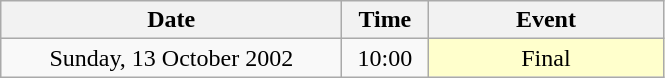<table class = "wikitable" style="text-align:center;">
<tr>
<th width=220>Date</th>
<th width=50>Time</th>
<th width=150>Event</th>
</tr>
<tr>
<td>Sunday, 13 October 2002</td>
<td>10:00</td>
<td bgcolor=ffffcc>Final</td>
</tr>
</table>
